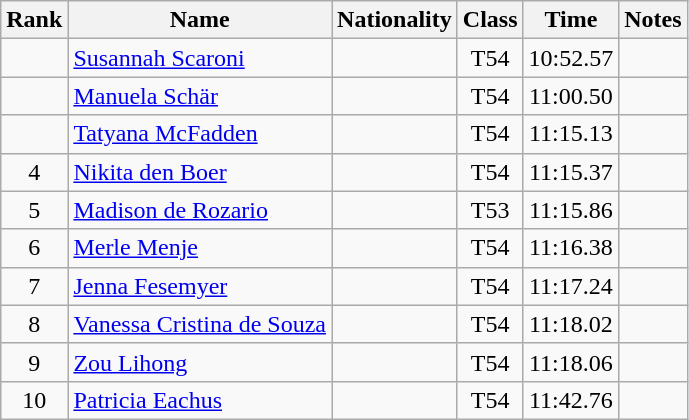<table class="wikitable sortable" style="text-align:center">
<tr>
<th>Rank</th>
<th>Name</th>
<th>Nationality</th>
<th>Class</th>
<th>Time</th>
<th>Notes</th>
</tr>
<tr>
<td></td>
<td align="left"><a href='#'>Susannah Scaroni</a></td>
<td align="left"></td>
<td>T54</td>
<td>10:52.57</td>
<td></td>
</tr>
<tr>
<td></td>
<td align="left"><a href='#'>Manuela Schär</a></td>
<td align="left"></td>
<td>T54</td>
<td>11:00.50</td>
<td></td>
</tr>
<tr>
<td></td>
<td align="left"><a href='#'>Tatyana McFadden</a></td>
<td align="left"></td>
<td>T54</td>
<td>11:15.13</td>
<td></td>
</tr>
<tr>
<td>4</td>
<td align="left"><a href='#'>Nikita den Boer</a></td>
<td align="left"></td>
<td>T54</td>
<td>11:15.37</td>
<td></td>
</tr>
<tr>
<td>5</td>
<td align="left"><a href='#'>Madison de Rozario</a></td>
<td align="left"></td>
<td>T53</td>
<td>11:15.86</td>
<td></td>
</tr>
<tr>
<td>6</td>
<td align="left"><a href='#'>Merle Menje</a></td>
<td align="left"></td>
<td>T54</td>
<td>11:16.38</td>
<td></td>
</tr>
<tr>
<td>7</td>
<td align="left"><a href='#'>Jenna Fesemyer</a></td>
<td align="left"></td>
<td>T54</td>
<td>11:17.24</td>
<td></td>
</tr>
<tr>
<td>8</td>
<td align="left"><a href='#'>Vanessa Cristina de Souza</a></td>
<td align="left"></td>
<td>T54</td>
<td>11:18.02</td>
<td></td>
</tr>
<tr>
<td>9</td>
<td align="left"><a href='#'>Zou Lihong</a></td>
<td align="left"></td>
<td>T54</td>
<td>11:18.06</td>
<td></td>
</tr>
<tr>
<td>10</td>
<td align="left"><a href='#'>Patricia Eachus</a></td>
<td align="left"></td>
<td>T54</td>
<td>11:42.76</td>
<td></td>
</tr>
</table>
